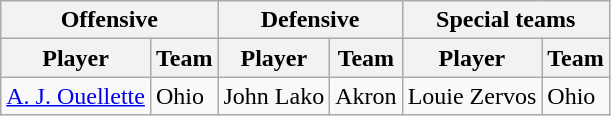<table class="wikitable" style="display: inline-table;">
<tr>
<th colspan="2">Offensive</th>
<th colspan="2">Defensive</th>
<th colspan="2">Special teams</th>
</tr>
<tr>
<th>Player</th>
<th>Team</th>
<th>Player</th>
<th>Team</th>
<th>Player</th>
<th>Team</th>
</tr>
<tr>
<td><a href='#'>A. J. Ouellette</a></td>
<td>Ohio</td>
<td>John Lako</td>
<td>Akron</td>
<td>Louie Zervos</td>
<td>Ohio</td>
</tr>
</table>
